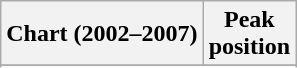<table class="wikitable sortable">
<tr>
<th>Chart (2002–2007)</th>
<th>Peak<br>position</th>
</tr>
<tr>
</tr>
<tr>
</tr>
<tr>
</tr>
<tr>
</tr>
<tr>
</tr>
<tr>
</tr>
<tr>
</tr>
<tr>
</tr>
<tr>
</tr>
</table>
